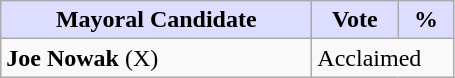<table class="wikitable">
<tr>
<th style="background:#ddf; width:200px;">Mayoral Candidate</th>
<th style="background:#ddf; width:50px;">Vote</th>
<th style="background:#ddf; width:30px;">%</th>
</tr>
<tr>
<td><strong>Joe Nowak</strong> (X)</td>
<td colspan="2">Acclaimed</td>
</tr>
</table>
